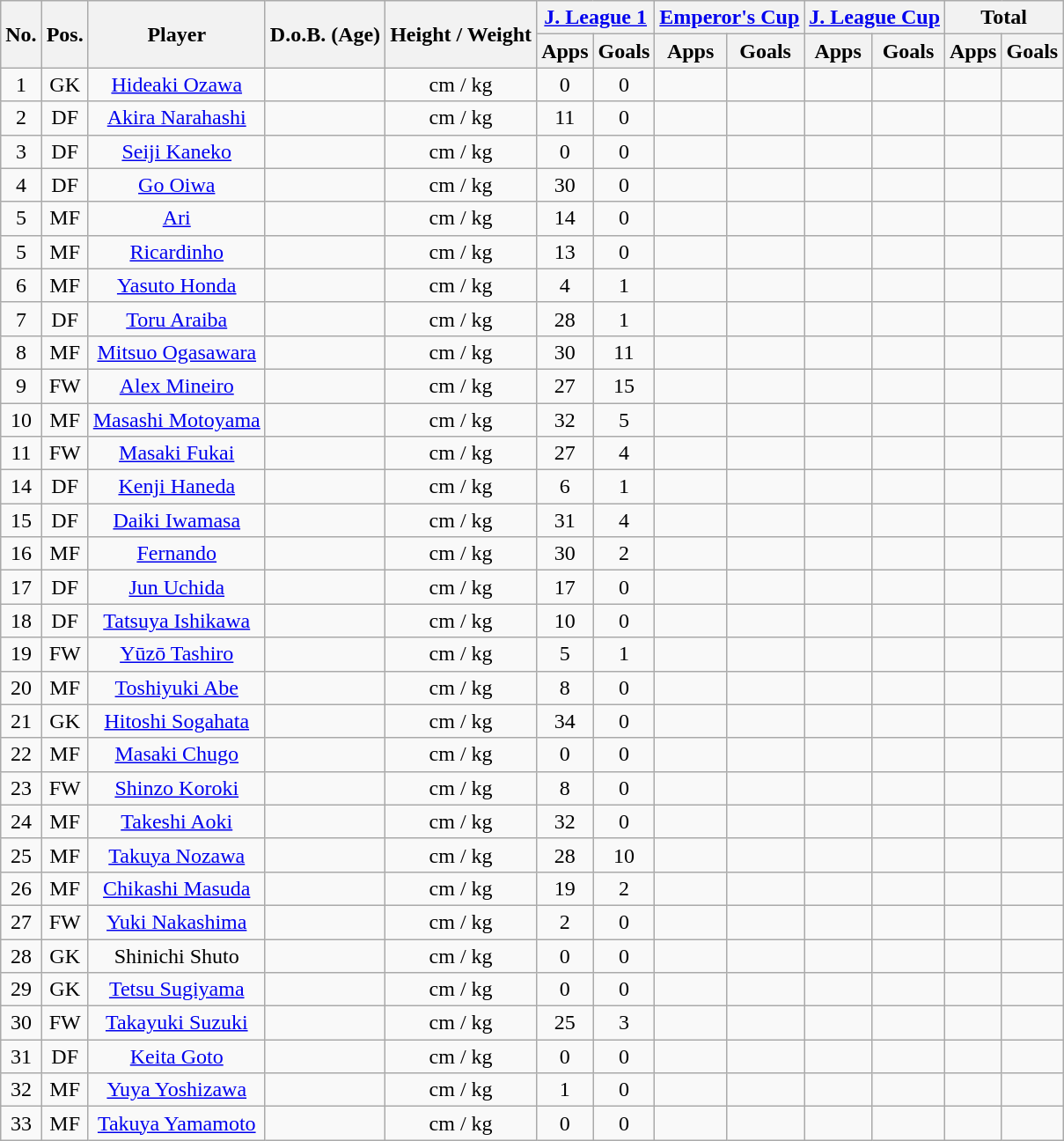<table class="wikitable" style="text-align:center;">
<tr>
<th rowspan="2">No.</th>
<th rowspan="2">Pos.</th>
<th rowspan="2">Player</th>
<th rowspan="2">D.o.B. (Age)</th>
<th rowspan="2">Height / Weight</th>
<th colspan="2"><a href='#'>J. League 1</a></th>
<th colspan="2"><a href='#'>Emperor's Cup</a></th>
<th colspan="2"><a href='#'>J. League Cup</a></th>
<th colspan="2">Total</th>
</tr>
<tr>
<th>Apps</th>
<th>Goals</th>
<th>Apps</th>
<th>Goals</th>
<th>Apps</th>
<th>Goals</th>
<th>Apps</th>
<th>Goals</th>
</tr>
<tr>
<td>1</td>
<td>GK</td>
<td><a href='#'>Hideaki Ozawa</a></td>
<td></td>
<td>cm / kg</td>
<td>0</td>
<td>0</td>
<td></td>
<td></td>
<td></td>
<td></td>
<td></td>
<td></td>
</tr>
<tr>
<td>2</td>
<td>DF</td>
<td><a href='#'>Akira Narahashi</a></td>
<td></td>
<td>cm / kg</td>
<td>11</td>
<td>0</td>
<td></td>
<td></td>
<td></td>
<td></td>
<td></td>
<td></td>
</tr>
<tr>
<td>3</td>
<td>DF</td>
<td><a href='#'>Seiji Kaneko</a></td>
<td></td>
<td>cm / kg</td>
<td>0</td>
<td>0</td>
<td></td>
<td></td>
<td></td>
<td></td>
<td></td>
<td></td>
</tr>
<tr>
<td>4</td>
<td>DF</td>
<td><a href='#'>Go Oiwa</a></td>
<td></td>
<td>cm / kg</td>
<td>30</td>
<td>0</td>
<td></td>
<td></td>
<td></td>
<td></td>
<td></td>
<td></td>
</tr>
<tr>
<td>5</td>
<td>MF</td>
<td><a href='#'>Ari</a></td>
<td></td>
<td>cm / kg</td>
<td>14</td>
<td>0</td>
<td></td>
<td></td>
<td></td>
<td></td>
<td></td>
<td></td>
</tr>
<tr>
<td>5</td>
<td>MF</td>
<td><a href='#'>Ricardinho</a></td>
<td></td>
<td>cm / kg</td>
<td>13</td>
<td>0</td>
<td></td>
<td></td>
<td></td>
<td></td>
<td></td>
<td></td>
</tr>
<tr>
<td>6</td>
<td>MF</td>
<td><a href='#'>Yasuto Honda</a></td>
<td></td>
<td>cm / kg</td>
<td>4</td>
<td>1</td>
<td></td>
<td></td>
<td></td>
<td></td>
<td></td>
<td></td>
</tr>
<tr>
<td>7</td>
<td>DF</td>
<td><a href='#'>Toru Araiba</a></td>
<td></td>
<td>cm / kg</td>
<td>28</td>
<td>1</td>
<td></td>
<td></td>
<td></td>
<td></td>
<td></td>
<td></td>
</tr>
<tr>
<td>8</td>
<td>MF</td>
<td><a href='#'>Mitsuo Ogasawara</a></td>
<td></td>
<td>cm / kg</td>
<td>30</td>
<td>11</td>
<td></td>
<td></td>
<td></td>
<td></td>
<td></td>
<td></td>
</tr>
<tr>
<td>9</td>
<td>FW</td>
<td><a href='#'>Alex Mineiro</a></td>
<td></td>
<td>cm / kg</td>
<td>27</td>
<td>15</td>
<td></td>
<td></td>
<td></td>
<td></td>
<td></td>
<td></td>
</tr>
<tr>
<td>10</td>
<td>MF</td>
<td><a href='#'>Masashi Motoyama</a></td>
<td></td>
<td>cm / kg</td>
<td>32</td>
<td>5</td>
<td></td>
<td></td>
<td></td>
<td></td>
<td></td>
<td></td>
</tr>
<tr>
<td>11</td>
<td>FW</td>
<td><a href='#'>Masaki Fukai</a></td>
<td></td>
<td>cm / kg</td>
<td>27</td>
<td>4</td>
<td></td>
<td></td>
<td></td>
<td></td>
<td></td>
<td></td>
</tr>
<tr>
<td>14</td>
<td>DF</td>
<td><a href='#'>Kenji Haneda</a></td>
<td></td>
<td>cm / kg</td>
<td>6</td>
<td>1</td>
<td></td>
<td></td>
<td></td>
<td></td>
<td></td>
<td></td>
</tr>
<tr>
<td>15</td>
<td>DF</td>
<td><a href='#'>Daiki Iwamasa</a></td>
<td></td>
<td>cm / kg</td>
<td>31</td>
<td>4</td>
<td></td>
<td></td>
<td></td>
<td></td>
<td></td>
<td></td>
</tr>
<tr>
<td>16</td>
<td>MF</td>
<td><a href='#'>Fernando</a></td>
<td></td>
<td>cm / kg</td>
<td>30</td>
<td>2</td>
<td></td>
<td></td>
<td></td>
<td></td>
<td></td>
<td></td>
</tr>
<tr>
<td>17</td>
<td>DF</td>
<td><a href='#'>Jun Uchida</a></td>
<td></td>
<td>cm / kg</td>
<td>17</td>
<td>0</td>
<td></td>
<td></td>
<td></td>
<td></td>
<td></td>
<td></td>
</tr>
<tr>
<td>18</td>
<td>DF</td>
<td><a href='#'>Tatsuya Ishikawa</a></td>
<td></td>
<td>cm / kg</td>
<td>10</td>
<td>0</td>
<td></td>
<td></td>
<td></td>
<td></td>
<td></td>
<td></td>
</tr>
<tr>
<td>19</td>
<td>FW</td>
<td><a href='#'>Yūzō Tashiro</a></td>
<td></td>
<td>cm / kg</td>
<td>5</td>
<td>1</td>
<td></td>
<td></td>
<td></td>
<td></td>
<td></td>
<td></td>
</tr>
<tr>
<td>20</td>
<td>MF</td>
<td><a href='#'>Toshiyuki Abe</a></td>
<td></td>
<td>cm / kg</td>
<td>8</td>
<td>0</td>
<td></td>
<td></td>
<td></td>
<td></td>
<td></td>
<td></td>
</tr>
<tr>
<td>21</td>
<td>GK</td>
<td><a href='#'>Hitoshi Sogahata</a></td>
<td></td>
<td>cm / kg</td>
<td>34</td>
<td>0</td>
<td></td>
<td></td>
<td></td>
<td></td>
<td></td>
<td></td>
</tr>
<tr>
<td>22</td>
<td>MF</td>
<td><a href='#'>Masaki Chugo</a></td>
<td></td>
<td>cm / kg</td>
<td>0</td>
<td>0</td>
<td></td>
<td></td>
<td></td>
<td></td>
<td></td>
<td></td>
</tr>
<tr>
<td>23</td>
<td>FW</td>
<td><a href='#'>Shinzo Koroki</a></td>
<td></td>
<td>cm / kg</td>
<td>8</td>
<td>0</td>
<td></td>
<td></td>
<td></td>
<td></td>
<td></td>
<td></td>
</tr>
<tr>
<td>24</td>
<td>MF</td>
<td><a href='#'>Takeshi Aoki</a></td>
<td></td>
<td>cm / kg</td>
<td>32</td>
<td>0</td>
<td></td>
<td></td>
<td></td>
<td></td>
<td></td>
<td></td>
</tr>
<tr>
<td>25</td>
<td>MF</td>
<td><a href='#'>Takuya Nozawa</a></td>
<td></td>
<td>cm / kg</td>
<td>28</td>
<td>10</td>
<td></td>
<td></td>
<td></td>
<td></td>
<td></td>
<td></td>
</tr>
<tr>
<td>26</td>
<td>MF</td>
<td><a href='#'>Chikashi Masuda</a></td>
<td></td>
<td>cm / kg</td>
<td>19</td>
<td>2</td>
<td></td>
<td></td>
<td></td>
<td></td>
<td></td>
<td></td>
</tr>
<tr>
<td>27</td>
<td>FW</td>
<td><a href='#'>Yuki Nakashima</a></td>
<td></td>
<td>cm / kg</td>
<td>2</td>
<td>0</td>
<td></td>
<td></td>
<td></td>
<td></td>
<td></td>
<td></td>
</tr>
<tr>
<td>28</td>
<td>GK</td>
<td>Shinichi Shuto</td>
<td></td>
<td>cm / kg</td>
<td>0</td>
<td>0</td>
<td></td>
<td></td>
<td></td>
<td></td>
<td></td>
<td></td>
</tr>
<tr>
<td>29</td>
<td>GK</td>
<td><a href='#'>Tetsu Sugiyama</a></td>
<td></td>
<td>cm / kg</td>
<td>0</td>
<td>0</td>
<td></td>
<td></td>
<td></td>
<td></td>
<td></td>
<td></td>
</tr>
<tr>
<td>30</td>
<td>FW</td>
<td><a href='#'>Takayuki Suzuki</a></td>
<td></td>
<td>cm / kg</td>
<td>25</td>
<td>3</td>
<td></td>
<td></td>
<td></td>
<td></td>
<td></td>
<td></td>
</tr>
<tr>
<td>31</td>
<td>DF</td>
<td><a href='#'>Keita Goto</a></td>
<td></td>
<td>cm / kg</td>
<td>0</td>
<td>0</td>
<td></td>
<td></td>
<td></td>
<td></td>
<td></td>
<td></td>
</tr>
<tr>
<td>32</td>
<td>MF</td>
<td><a href='#'>Yuya Yoshizawa</a></td>
<td></td>
<td>cm / kg</td>
<td>1</td>
<td>0</td>
<td></td>
<td></td>
<td></td>
<td></td>
<td></td>
<td></td>
</tr>
<tr>
<td>33</td>
<td>MF</td>
<td><a href='#'>Takuya Yamamoto</a></td>
<td></td>
<td>cm / kg</td>
<td>0</td>
<td>0</td>
<td></td>
<td></td>
<td></td>
<td></td>
<td></td>
<td></td>
</tr>
</table>
